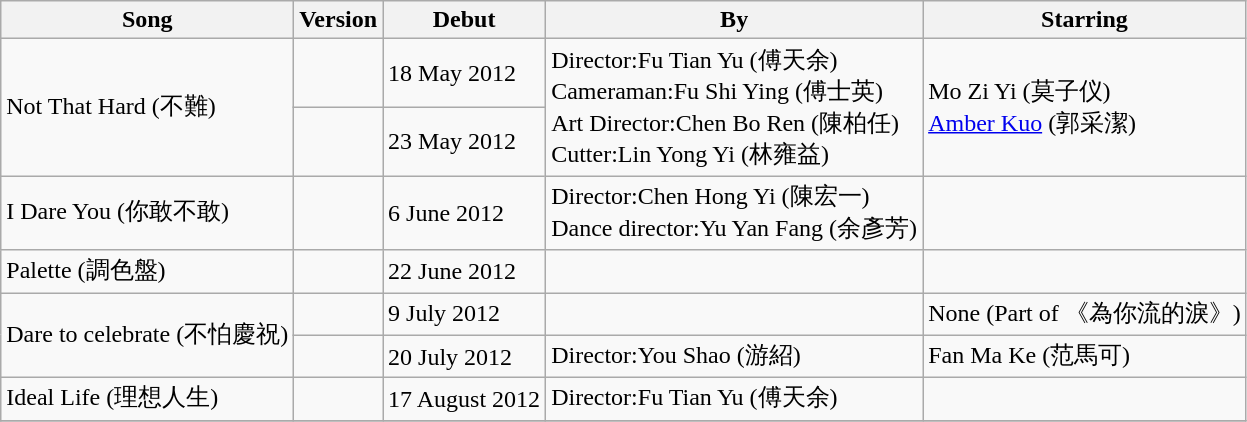<table class="wikitable">
<tr>
<th>Song</th>
<th>Version</th>
<th>Debut</th>
<th>By</th>
<th>Starring</th>
</tr>
<tr>
<td rowspan="2">Not That Hard (不難)</td>
<td></td>
<td>18 May 2012</td>
<td rowspan="2">Director:Fu Tian Yu (傅天余)<br>Cameraman:Fu Shi Ying (傅士英)<br>Art Director:Chen Bo Ren (陳柏任)<br>Cutter:Lin Yong Yi (林雍益)</td>
<td rowspan="2">Mo Zi Yi (莫子仪)<br><a href='#'>Amber Kuo</a> (郭采潔)</td>
</tr>
<tr>
<td></td>
<td>23 May 2012</td>
</tr>
<tr>
<td>I Dare You (你敢不敢)</td>
<td></td>
<td>6 June 2012</td>
<td>Director:Chen Hong Yi (陳宏一)<br>Dance director:Yu Yan Fang (余彥芳)</td>
<td></td>
</tr>
<tr>
<td>Palette (調色盤)</td>
<td></td>
<td>22 June 2012</td>
<td></td>
<td></td>
</tr>
<tr>
<td rowspan="2">Dare to celebrate (不怕慶祝)</td>
<td></td>
<td>9 July 2012</td>
<td></td>
<td>None (Part of 《為你流的淚》)</td>
</tr>
<tr>
<td></td>
<td>20 July 2012</td>
<td>Director:You Shao (游紹)</td>
<td>Fan Ma Ke (范馬可)</td>
</tr>
<tr>
<td>Ideal Life (理想人生)</td>
<td></td>
<td>17 August 2012</td>
<td>Director:Fu Tian Yu (傅天余)</td>
<td></td>
</tr>
<tr>
</tr>
</table>
